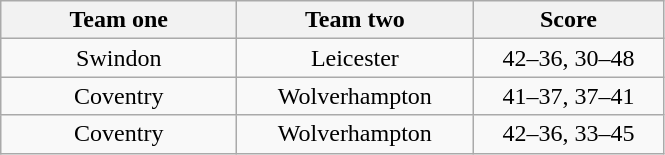<table class="wikitable" style="text-align: center">
<tr>
<th width=150>Team one</th>
<th width=150>Team two</th>
<th width=120>Score</th>
</tr>
<tr>
<td>Swindon</td>
<td>Leicester</td>
<td>42–36, 30–48</td>
</tr>
<tr>
<td>Coventry</td>
<td>Wolverhampton</td>
<td>41–37, 37–41</td>
</tr>
<tr>
<td>Coventry</td>
<td>Wolverhampton</td>
<td>42–36, 33–45</td>
</tr>
</table>
